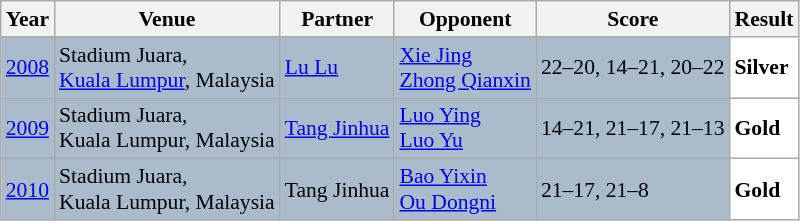<table class="sortable wikitable" style="font-size: 90%;">
<tr>
<th>Year</th>
<th>Venue</th>
<th>Partner</th>
<th>Opponent</th>
<th>Score</th>
<th>Result</th>
</tr>
<tr style="background:#AABBCC">
<td align="center"><a href='#'>2008</a></td>
<td align="left">Stadium Juara,<br><a href='#'>Kuala Lumpur</a>, Malaysia</td>
<td align="left"> <a href='#'>Lu Lu</a></td>
<td align="left"> <a href='#'>Xie Jing</a><br> <a href='#'>Zhong Qianxin</a></td>
<td align="left">22–20, 14–21, 20–22</td>
<td style="text-align:left; background:white"> <strong>Silver</strong></td>
</tr>
<tr style="background:#AABBCC">
<td align="center"><a href='#'>2009</a></td>
<td align="left">Stadium Juara,<br>Kuala Lumpur, Malaysia</td>
<td align="left"> <a href='#'>Tang Jinhua</a></td>
<td align="left"> <a href='#'>Luo Ying</a><br> <a href='#'>Luo Yu</a></td>
<td align="left">14–21, 21–17, 21–13</td>
<td style="text-align:left; background:white"> <strong>Gold</strong></td>
</tr>
<tr style="background:#AABBCC">
<td align="center"><a href='#'>2010</a></td>
<td align="left">Stadium Juara,<br>Kuala Lumpur, Malaysia</td>
<td align="left"> Tang Jinhua</td>
<td align="left"> <a href='#'>Bao Yixin</a><br> <a href='#'>Ou Dongni</a></td>
<td align="left">21–17, 21–8</td>
<td style="text-align:left; background:white"> <strong>Gold</strong></td>
</tr>
</table>
